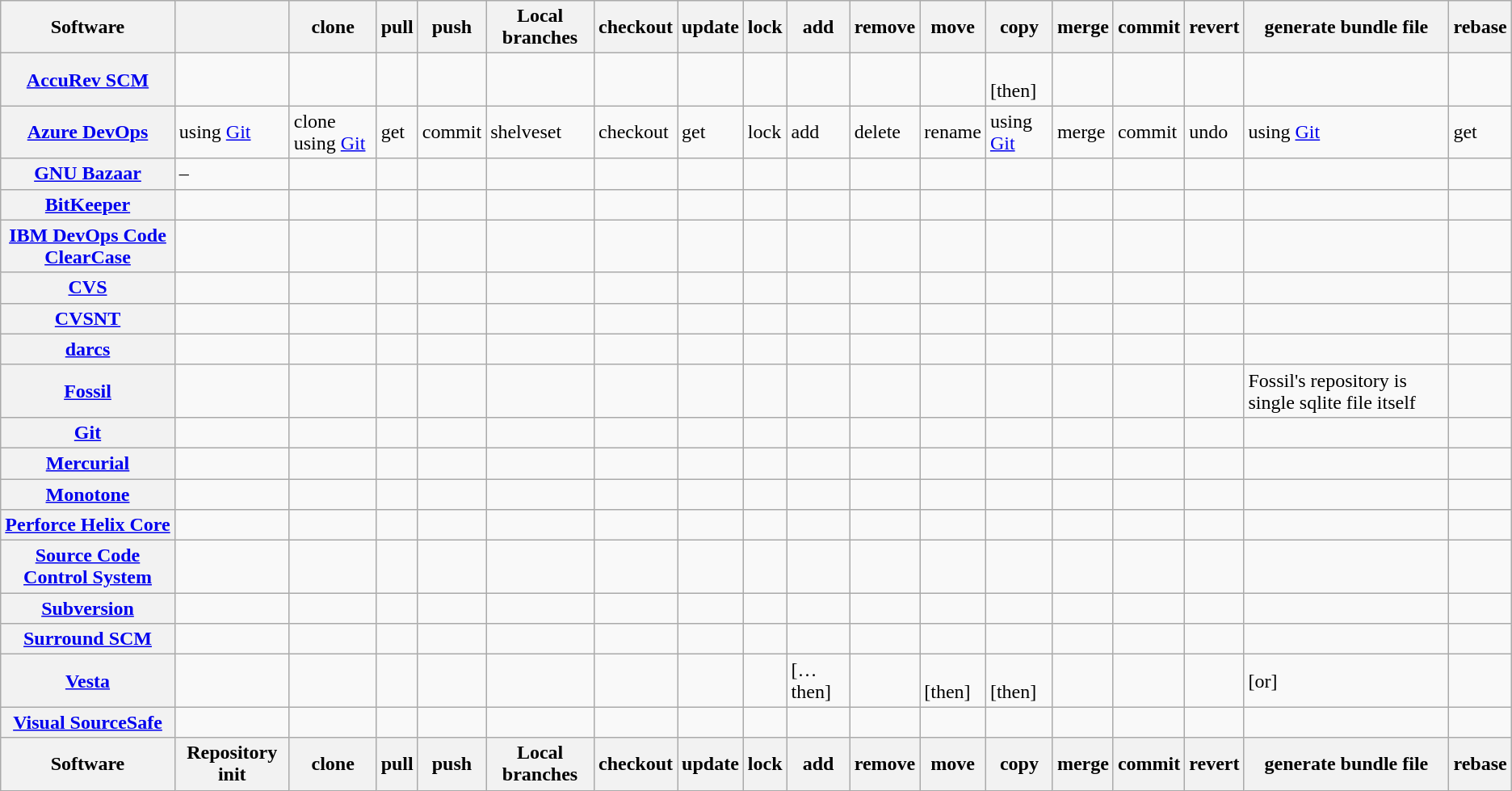<table class="wikitable sortable sort-under" style="width: auto;">
<tr>
<th>Software</th>
<th></th>
<th>clone</th>
<th>pull</th>
<th>push</th>
<th>Local branches</th>
<th>checkout</th>
<th>update</th>
<th>lock</th>
<th>add</th>
<th>remove</th>
<th>move</th>
<th>copy</th>
<th>merge</th>
<th>commit</th>
<th>revert</th>
<th>generate bundle file</th>
<th>rebase<br></th>
</tr>
<tr>
<th><a href='#'>AccuRev SCM</a></th>
<td></td>
<td></td>
<td></td>
<td></td>
<td></td>
<td></td>
<td></td>
<td></td>
<td></td>
<td></td>
<td></td>
<td><br>[then]<br></td>
<td></td>
<td></td>
<td></td>
<td></td>
<td></td>
</tr>
<tr>
<th><a href='#'>Azure DevOps</a></th>
<td>using <a href='#'>Git</a></td>
<td>clone using <a href='#'>Git</a></td>
<td>get</td>
<td>commit</td>
<td>shelveset</td>
<td>checkout</td>
<td>get</td>
<td>lock</td>
<td>add</td>
<td>delete</td>
<td>rename</td>
<td>using <a href='#'>Git</a></td>
<td>merge</td>
<td>commit</td>
<td>undo</td>
<td>using <a href='#'>Git</a></td>
<td>get</td>
</tr>
<tr>
<th><a href='#'>GNU Bazaar</a></th>
<td> – </td>
<td></td>
<td></td>
<td></td>
<td></td>
<td></td>
<td></td>
<td></td>
<td></td>
<td></td>
<td></td>
<td></td>
<td></td>
<td></td>
<td></td>
<td></td>
<td></td>
</tr>
<tr>
<th><a href='#'>BitKeeper</a></th>
<td></td>
<td></td>
<td></td>
<td></td>
<td></td>
<td></td>
<td></td>
<td></td>
<td></td>
<td></td>
<td></td>
<td></td>
<td></td>
<td></td>
<td></td>
<td></td>
<td></td>
</tr>
<tr>
<th><a href='#'>IBM DevOps Code ClearCase</a></th>
<td></td>
<td></td>
<td></td>
<td></td>
<td></td>
<td></td>
<td></td>
<td></td>
<td></td>
<td></td>
<td></td>
<td></td>
<td></td>
<td></td>
<td></td>
<td></td>
<td></td>
</tr>
<tr>
<th><a href='#'>CVS</a></th>
<td></td>
<td></td>
<td></td>
<td></td>
<td></td>
<td></td>
<td></td>
<td></td>
<td></td>
<td></td>
<td></td>
<td></td>
<td></td>
<td></td>
<td></td>
<td></td>
<td></td>
</tr>
<tr>
<th><a href='#'>CVSNT</a></th>
<td></td>
<td></td>
<td></td>
<td></td>
<td></td>
<td></td>
<td></td>
<td></td>
<td></td>
<td></td>
<td></td>
<td></td>
<td></td>
<td></td>
<td></td>
<td></td>
<td></td>
</tr>
<tr>
<th><a href='#'>darcs</a></th>
<td></td>
<td></td>
<td></td>
<td></td>
<td></td>
<td></td>
<td></td>
<td></td>
<td></td>
<td></td>
<td></td>
<td></td>
<td></td>
<td></td>
<td></td>
<td></td>
<td></td>
</tr>
<tr>
<th><a href='#'>Fossil</a></th>
<td></td>
<td></td>
<td></td>
<td></td>
<td></td>
<td></td>
<td></td>
<td></td>
<td></td>
<td></td>
<td></td>
<td></td>
<td></td>
<td></td>
<td></td>
<td>Fossil's repository is single sqlite file itself</td>
<td></td>
</tr>
<tr>
<th><a href='#'>Git</a></th>
<td></td>
<td></td>
<td></td>
<td></td>
<td></td>
<td></td>
<td></td>
<td></td>
<td></td>
<td></td>
<td></td>
<td></td>
<td></td>
<td></td>
<td></td>
<td></td>
<td></td>
</tr>
<tr>
<th><a href='#'>Mercurial</a></th>
<td></td>
<td></td>
<td></td>
<td></td>
<td></td>
<td></td>
<td></td>
<td></td>
<td></td>
<td></td>
<td></td>
<td></td>
<td></td>
<td></td>
<td></td>
<td></td>
<td></td>
</tr>
<tr>
<th><a href='#'>Monotone</a></th>
<td></td>
<td></td>
<td></td>
<td></td>
<td></td>
<td></td>
<td></td>
<td></td>
<td></td>
<td></td>
<td></td>
<td></td>
<td></td>
<td></td>
<td></td>
<td></td>
<td></td>
</tr>
<tr>
<th><a href='#'>Perforce Helix Core</a></th>
<td></td>
<td></td>
<td></td>
<td></td>
<td></td>
<td></td>
<td></td>
<td></td>
<td></td>
<td></td>
<td></td>
<td></td>
<td></td>
<td></td>
<td></td>
<td></td>
<td></td>
</tr>
<tr>
<th><a href='#'>Source Code Control System</a></th>
<td></td>
<td></td>
<td></td>
<td></td>
<td></td>
<td></td>
<td></td>
<td></td>
<td></td>
<td></td>
<td></td>
<td></td>
<td></td>
<td></td>
<td></td>
<td></td>
<td></td>
</tr>
<tr>
<th><a href='#'>Subversion</a></th>
<td></td>
<td></td>
<td></td>
<td></td>
<td></td>
<td></td>
<td></td>
<td></td>
<td></td>
<td></td>
<td></td>
<td></td>
<td></td>
<td></td>
<td></td>
<td></td>
<td></td>
</tr>
<tr>
<th><a href='#'>Surround SCM</a></th>
<td></td>
<td></td>
<td></td>
<td></td>
<td></td>
<td></td>
<td></td>
<td></td>
<td></td>
<td></td>
<td></td>
<td></td>
<td></td>
<td></td>
<td></td>
<td></td>
<td></td>
</tr>
<tr>
<th><a href='#'>Vesta</a></th>
<td></td>
<td></td>
<td></td>
<td></td>
<td></td>
<td></td>
<td></td>
<td></td>
<td>[… then]<br></td>
<td></td>
<td><br>[then]<br></td>
<td><br>[then]<br></td>
<td></td>
<td></td>
<td></td>
<td> [or] </td>
<td></td>
</tr>
<tr>
<th><a href='#'>Visual SourceSafe</a></th>
<td></td>
<td></td>
<td></td>
<td></td>
<td></td>
<td></td>
<td></td>
<td></td>
<td></td>
<td></td>
<td></td>
<td></td>
<td></td>
<td></td>
<td></td>
<td></td>
<td></td>
</tr>
<tr class="sortbottom">
<th>Software</th>
<th>Repository init</th>
<th>clone</th>
<th>pull</th>
<th>push</th>
<th>Local branches</th>
<th>checkout</th>
<th>update</th>
<th>lock</th>
<th>add</th>
<th>remove</th>
<th>move</th>
<th>copy</th>
<th>merge</th>
<th>commit</th>
<th>revert</th>
<th>generate bundle file</th>
<th>rebase</th>
</tr>
</table>
